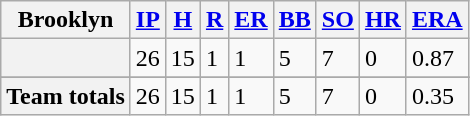<table class="wikitable sortable plainrowheaders" border="2">
<tr>
<th scope="col">Brooklyn</th>
<th scope="col"><a href='#'>IP</a></th>
<th scope="col"><a href='#'>H</a></th>
<th scope="col"><a href='#'>R</a></th>
<th scope="col"><a href='#'>ER</a></th>
<th scope="col"><a href='#'>BB</a></th>
<th scope="col"><a href='#'>SO</a></th>
<th scope="col"><a href='#'>HR</a></th>
<th scope="col"><a href='#'>ERA</a></th>
</tr>
<tr>
<th scope="row"></th>
<td>26</td>
<td>15</td>
<td>1</td>
<td>1</td>
<td>5</td>
<td>7</td>
<td>0</td>
<td>0.87</td>
</tr>
<tr>
</tr>
<tr class="sortbottom">
<th scope="row"><strong>Team totals</strong></th>
<td>26</td>
<td>15</td>
<td>1</td>
<td>1</td>
<td>5</td>
<td>7</td>
<td>0</td>
<td>0.35</td>
</tr>
</table>
